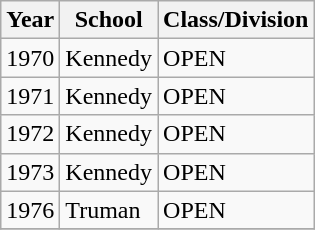<table class="wikitable">
<tr>
<th>Year</th>
<th>School</th>
<th>Class/Division</th>
</tr>
<tr>
<td>1970</td>
<td>Kennedy</td>
<td>OPEN</td>
</tr>
<tr>
<td>1971</td>
<td>Kennedy</td>
<td>OPEN</td>
</tr>
<tr>
<td>1972</td>
<td>Kennedy</td>
<td>OPEN</td>
</tr>
<tr>
<td>1973</td>
<td>Kennedy</td>
<td>OPEN</td>
</tr>
<tr>
<td>1976</td>
<td>Truman</td>
<td>OPEN</td>
</tr>
<tr>
</tr>
</table>
